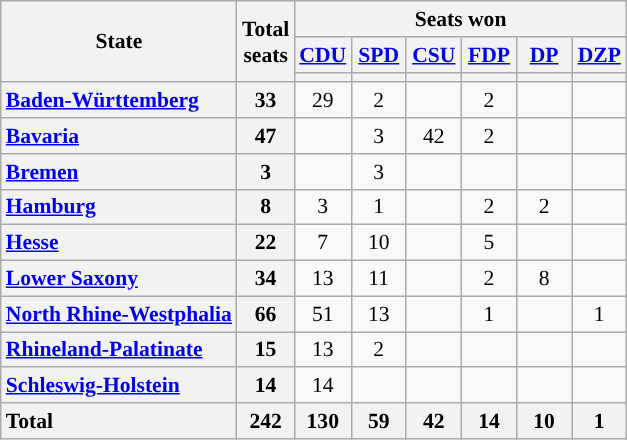<table class="wikitable" style="text-align:center; font-size: 0.9em;">
<tr>
<th rowspan="3">State</th>
<th rowspan="3">Total<br>seats</th>
<th colspan="6">Seats won</th>
</tr>
<tr>
<th class="unsortable" style="width:30px;"><a href='#'>CDU</a></th>
<th class="unsortable" style="width:30px;"><a href='#'>SPD</a></th>
<th class="unsortable" style="width:30px;"><a href='#'>CSU</a></th>
<th class="unsortable" style="width:30px;"><a href='#'>FDP</a></th>
<th class="unsortable" style="width:30px;"><a href='#'>DP</a></th>
<th class="unsortable" style="width:30px;"><a href='#'>DZP</a></th>
</tr>
<tr>
<th style="background:"></th>
<th style="background:"></th>
<th style="background:"></th>
<th style="background:"></th>
<th style="background:"></th>
<th style="background:"></th>
</tr>
<tr>
<th style="text-align: left;"><a href='#'>Baden-Württemberg</a></th>
<th>33</th>
<td>29</td>
<td>2</td>
<td></td>
<td>2</td>
<td></td>
<td></td>
</tr>
<tr>
<th style="text-align: left;"><a href='#'>Bavaria</a></th>
<th>47</th>
<td></td>
<td>3</td>
<td>42</td>
<td>2</td>
<td></td>
<td></td>
</tr>
<tr>
<th style="text-align: left;"><a href='#'>Bremen</a></th>
<th>3</th>
<td></td>
<td>3</td>
<td></td>
<td></td>
<td></td>
<td></td>
</tr>
<tr>
<th style="text-align: left;"><a href='#'>Hamburg</a></th>
<th>8</th>
<td>3</td>
<td>1</td>
<td></td>
<td>2</td>
<td>2</td>
<td></td>
</tr>
<tr>
<th style="text-align: left;"><a href='#'>Hesse</a></th>
<th>22</th>
<td>7</td>
<td>10</td>
<td></td>
<td>5</td>
<td></td>
<td></td>
</tr>
<tr>
<th style="text-align: left;"><a href='#'>Lower Saxony</a></th>
<th>34</th>
<td>13</td>
<td>11</td>
<td></td>
<td>2</td>
<td>8</td>
<td></td>
</tr>
<tr>
<th style="text-align: left;"><a href='#'>North Rhine-Westphalia</a></th>
<th>66</th>
<td>51</td>
<td>13</td>
<td></td>
<td>1</td>
<td></td>
<td>1</td>
</tr>
<tr>
<th style="text-align: left;"><a href='#'>Rhineland-Palatinate</a></th>
<th>15</th>
<td>13</td>
<td>2</td>
<td></td>
<td></td>
<td></td>
<td></td>
</tr>
<tr>
<th style="text-align: left;"><a href='#'>Schleswig-Holstein</a></th>
<th>14</th>
<td>14</td>
<td></td>
<td></td>
<td></td>
<td></td>
<td></td>
</tr>
<tr class="sortbottom">
<th style="text-align: left;">Total</th>
<th>242</th>
<th>130</th>
<th>59</th>
<th>42</th>
<th>14</th>
<th>10</th>
<th>1</th>
</tr>
</table>
